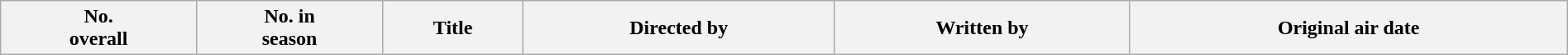<table class="wikitable plainrowheaders" style="width:100%; background:#fff;">
<tr>
<th style="background:#;">No.<br>overall</th>
<th style="background:#;">No. in<br>season</th>
<th style="background:#;">Title</th>
<th style="background:#;">Directed by</th>
<th style="background:#;">Written by</th>
<th style="background:#;">Original air date<br>





































</th>
</tr>
</table>
